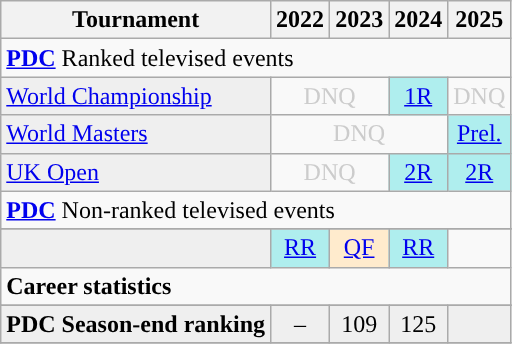<table class="wikitable">
<tr>
<th>Tournament</th>
<th>2022</th>
<th>2023</th>
<th>2024</th>
<th>2025</th>
</tr>
<tr>
<td colspan="5" style="text-align:left"><strong><a href='#'>PDC</a> </strong>Ranked televised events</td>
</tr>
<tr>
<td style="background:#efefef;"><a href='#'>World Championship</a></td>
<td colspan=2; style="text-align:center; color:#ccc;">DNQ</td>
<td style="text-align:center; background:#afeeee;"><a href='#'>1R</a></td>
<td style="text-align:center; color:#ccc;">DNQ</td>
</tr>
<tr>
<td style="background:#efefef;"><a href='#'>World Masters</a></td>
<td colspan=3; style="text-align:center; color:#ccc;">DNQ</td>
<td style="text-align:center; background:#afeeee;"><a href='#'>Prel.</a></td>
</tr>
<tr>
<td style="background:#efefef;"><a href='#'>UK Open</a></td>
<td colspan=2; style="text-align:center; color:#ccc;">DNQ</td>
<td style="text-align:center; background:#afeeee;"><a href='#'>2R</a></td>
<td style="text-align:center; background:#afeeee;"><a href='#'>2R</a></td>
</tr>
<tr>
<td colspan="5" style="text-align:left"><strong><a href='#'>PDC</a></strong> Non-ranked televised events</td>
</tr>
<tr>
</tr>
<tr>
<td style="background:#efefef;"></td>
<td style="text-align:center; background:#afeeee;"><a href='#'>RR</a></td>
<td style="text-align:center; background:#ffebcd;"><a href='#'>QF</a></td>
<td style="text-align:center; background:#afeeee;"><a href='#'>RR</a></td>
<td></td>
</tr>
<tr>
<td colspan="14" align="left"><strong>Career statistics</strong></td>
</tr>
<tr>
</tr>
<tr bgcolor="efefef">
<td align="left"><strong>PDC Season-end ranking</strong></td>
<td style="text-align:center;">–</td>
<td style="text-align:center;">109</td>
<td style="text-align:center;">125</td>
<td></td>
</tr>
<tr>
</tr>
</table>
